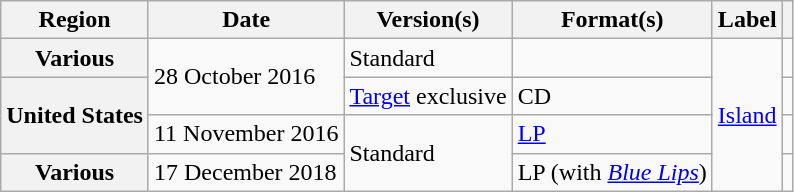<table class="wikitable plainrowheaders">
<tr>
<th scope="col">Region</th>
<th scope="col">Date</th>
<th scope="col">Version(s)</th>
<th scope="col">Format(s)</th>
<th scope="col">Label</th>
<th scope="col"></th>
</tr>
<tr>
<th scope="row">Various</th>
<td rowspan="2">28 October 2016</td>
<td>Standard</td>
<td></td>
<td rowspan="4"><a href='#'>Island</a></td>
<td align="center"></td>
</tr>
<tr>
<th scope="row" rowspan="2">United States</th>
<td><a href='#'>Target</a> exclusive</td>
<td>CD</td>
<td align="center"></td>
</tr>
<tr>
<td>11 November 2016</td>
<td rowspan="2">Standard</td>
<td><a href='#'>LP</a></td>
<td align="center"></td>
</tr>
<tr>
<th scope="row">Various</th>
<td>17 December 2018</td>
<td>LP (with <em><a href='#'>Blue Lips</a></em>)</td>
<td align="center"></td>
</tr>
</table>
